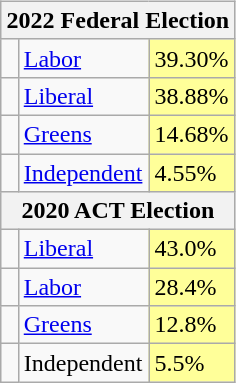<table style="float:right; margin:0 0 0.5em 1em;">
<tr>
<td><br><table class="wikitable">
<tr>
<th colspan = 3>2022 Federal Election</th>
</tr>
<tr>
<td> </td>
<td><a href='#'>Labor</a></td>
<td style="background:#ff9;">39.30%</td>
</tr>
<tr>
<td> </td>
<td><a href='#'>Liberal</a></td>
<td style="background:#ff9;">38.88%</td>
</tr>
<tr>
<td> </td>
<td><a href='#'>Greens</a></td>
<td style="background:#ff9;">14.68%</td>
</tr>
<tr>
<td> </td>
<td><a href='#'>Independent</a></td>
<td style="background:#ff9;">4.55%</td>
</tr>
<tr>
<th colspan = 3>2020 ACT Election</th>
</tr>
<tr>
<td> </td>
<td><a href='#'>Liberal</a></td>
<td style="background:#ff9;">43.0%</td>
</tr>
<tr>
<td> </td>
<td><a href='#'>Labor</a></td>
<td style="background:#ff9;">28.4%</td>
</tr>
<tr>
<td> </td>
<td><a href='#'>Greens</a></td>
<td style="background:#ff9;">12.8%</td>
</tr>
<tr>
<td> </td>
<td>Independent</td>
<td style="background:#ff9;">5.5%</td>
</tr>
</table>
</td>
</tr>
</table>
